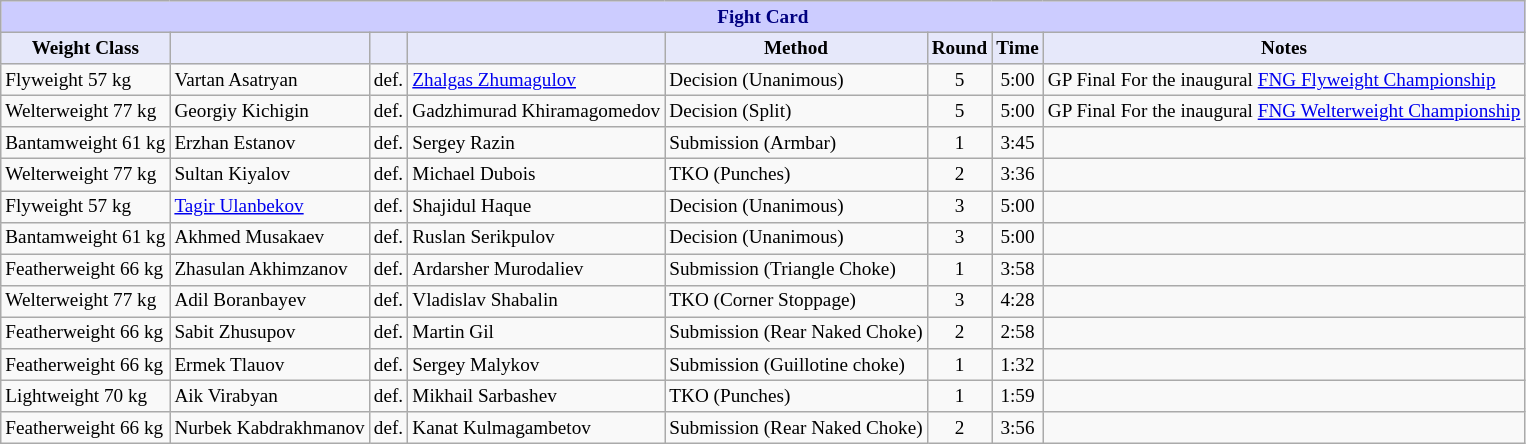<table class="wikitable" style="font-size: 80%;">
<tr>
<th colspan="8" style="background-color: #ccf; color: #000080; text-align: center;"><strong>Fight Card</strong></th>
</tr>
<tr>
<th colspan="1" style="background-color: #E6E8FA; color: #000000; text-align: center;">Weight Class</th>
<th colspan="1" style="background-color: #E6E8FA; color: #000000; text-align: center;"></th>
<th colspan="1" style="background-color: #E6E8FA; color: #000000; text-align: center;"></th>
<th colspan="1" style="background-color: #E6E8FA; color: #000000; text-align: center;"></th>
<th colspan="1" style="background-color: #E6E8FA; color: #000000; text-align: center;">Method</th>
<th colspan="1" style="background-color: #E6E8FA; color: #000000; text-align: center;">Round</th>
<th colspan="1" style="background-color: #E6E8FA; color: #000000; text-align: center;">Time</th>
<th colspan="1" style="background-color: #E6E8FA; color: #000000; text-align: center;">Notes</th>
</tr>
<tr>
<td>Flyweight 57 kg</td>
<td> Vartan Asatryan</td>
<td>def.</td>
<td> <a href='#'>Zhalgas Zhumagulov</a></td>
<td>Decision (Unanimous)</td>
<td align=center>5</td>
<td align=center>5:00</td>
<td>GP Final For the inaugural <a href='#'>FNG Flyweight Championship</a></td>
</tr>
<tr>
<td>Welterweight 77 kg</td>
<td> Georgiy Kichigin</td>
<td>def.</td>
<td> Gadzhimurad Khiramagomedov</td>
<td>Decision (Split)</td>
<td align=center>5</td>
<td align=center>5:00</td>
<td>GP Final For the inaugural <a href='#'>FNG Welterweight Championship</a></td>
</tr>
<tr>
<td>Bantamweight 61 kg</td>
<td> Erzhan Estanov</td>
<td>def.</td>
<td> Sergey Razin</td>
<td>Submission (Armbar)</td>
<td align=center>1</td>
<td align=center>3:45</td>
<td></td>
</tr>
<tr>
<td>Welterweight 77 kg</td>
<td> Sultan Kiyalov</td>
<td>def.</td>
<td> Michael Dubois</td>
<td>TKO (Punches)</td>
<td align=center>2</td>
<td align=center>3:36</td>
<td></td>
</tr>
<tr>
<td>Flyweight 57 kg</td>
<td> <a href='#'>Tagir Ulanbekov</a></td>
<td>def.</td>
<td> Shajidul Haque</td>
<td>Decision (Unanimous)</td>
<td align=center>3</td>
<td align=center>5:00</td>
<td></td>
</tr>
<tr>
<td>Bantamweight 61 kg</td>
<td> Akhmed Musakaev</td>
<td>def.</td>
<td> Ruslan Serikpulov</td>
<td>Decision (Unanimous)</td>
<td align=center>3</td>
<td align=center>5:00</td>
<td></td>
</tr>
<tr>
<td>Featherweight 66 kg</td>
<td> Zhasulan Akhimzanov</td>
<td>def.</td>
<td> Ardarsher Murodaliev</td>
<td>Submission (Triangle Choke)</td>
<td align=center>1</td>
<td align=center>3:58</td>
<td></td>
</tr>
<tr>
<td>Welterweight 77 kg</td>
<td> Adil Boranbayev</td>
<td>def.</td>
<td> Vladislav Shabalin</td>
<td>TKO (Corner Stoppage)</td>
<td align=center>3</td>
<td align=center>4:28</td>
<td></td>
</tr>
<tr>
<td>Featherweight 66 kg</td>
<td> Sabit Zhusupov</td>
<td>def.</td>
<td> Martin Gil</td>
<td>Submission (Rear Naked Choke)</td>
<td align=center>2</td>
<td align=center>2:58</td>
<td></td>
</tr>
<tr>
<td>Featherweight 66 kg</td>
<td> Ermek Tlauov</td>
<td>def.</td>
<td> Sergey Malykov</td>
<td>Submission (Guillotine choke)</td>
<td align=center>1</td>
<td align=center>1:32</td>
<td></td>
</tr>
<tr>
<td>Lightweight 70 kg</td>
<td> Aik Virabyan</td>
<td>def.</td>
<td> Mikhail Sarbashev</td>
<td>TKO (Punches)</td>
<td align=center>1</td>
<td align=center>1:59</td>
<td></td>
</tr>
<tr>
<td>Featherweight 66 kg</td>
<td> Nurbek Kabdrakhmanov</td>
<td>def.</td>
<td> Kanat Kulmagambetov</td>
<td>Submission (Rear Naked Choke)</td>
<td align=center>2</td>
<td align=center>3:56</td>
<td></td>
</tr>
</table>
